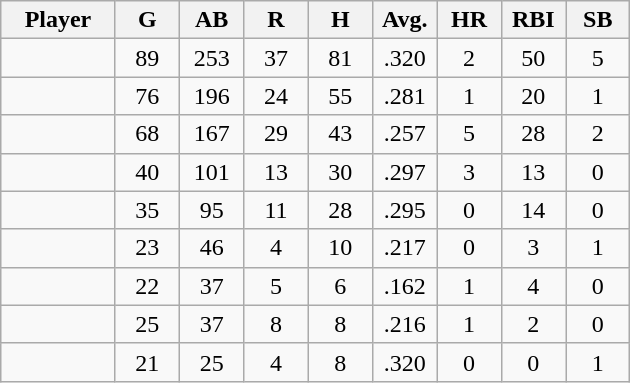<table class="wikitable sortable">
<tr>
<th bgcolor="#DDDDFF" width="16%">Player</th>
<th bgcolor="#DDDDFF" width="9%">G</th>
<th bgcolor="#DDDDFF" width="9%">AB</th>
<th bgcolor="#DDDDFF" width="9%">R</th>
<th bgcolor="#DDDDFF" width="9%">H</th>
<th bgcolor="#DDDDFF" width="9%">Avg.</th>
<th bgcolor="#DDDDFF" width="9%">HR</th>
<th bgcolor="#DDDDFF" width="9%">RBI</th>
<th bgcolor="#DDDDFF" width="9%">SB</th>
</tr>
<tr align="center">
<td></td>
<td>89</td>
<td>253</td>
<td>37</td>
<td>81</td>
<td>.320</td>
<td>2</td>
<td>50</td>
<td>5</td>
</tr>
<tr align="center">
<td></td>
<td>76</td>
<td>196</td>
<td>24</td>
<td>55</td>
<td>.281</td>
<td>1</td>
<td>20</td>
<td>1</td>
</tr>
<tr align="center">
<td></td>
<td>68</td>
<td>167</td>
<td>29</td>
<td>43</td>
<td>.257</td>
<td>5</td>
<td>28</td>
<td>2</td>
</tr>
<tr align="center">
<td></td>
<td>40</td>
<td>101</td>
<td>13</td>
<td>30</td>
<td>.297</td>
<td>3</td>
<td>13</td>
<td>0</td>
</tr>
<tr align="center">
<td></td>
<td>35</td>
<td>95</td>
<td>11</td>
<td>28</td>
<td>.295</td>
<td>0</td>
<td>14</td>
<td>0</td>
</tr>
<tr align="center">
<td></td>
<td>23</td>
<td>46</td>
<td>4</td>
<td>10</td>
<td>.217</td>
<td>0</td>
<td>3</td>
<td>1</td>
</tr>
<tr align="center">
<td></td>
<td>22</td>
<td>37</td>
<td>5</td>
<td>6</td>
<td>.162</td>
<td>1</td>
<td>4</td>
<td>0</td>
</tr>
<tr align="center">
<td></td>
<td>25</td>
<td>37</td>
<td>8</td>
<td>8</td>
<td>.216</td>
<td>1</td>
<td>2</td>
<td>0</td>
</tr>
<tr align="center">
<td></td>
<td>21</td>
<td>25</td>
<td>4</td>
<td>8</td>
<td>.320</td>
<td>0</td>
<td>0</td>
<td>1</td>
</tr>
</table>
